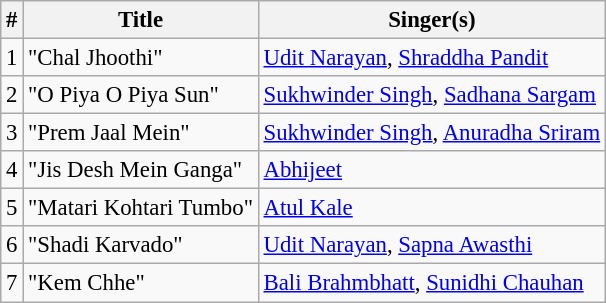<table class="wikitable" style="font-size:95%;">
<tr>
<th>#</th>
<th>Title</th>
<th>Singer(s)</th>
</tr>
<tr>
<td>1</td>
<td>"Chal Jhoothi"</td>
<td><a href='#'>Udit Narayan</a>, <a href='#'>Shraddha Pandit</a></td>
</tr>
<tr>
<td>2</td>
<td>"O Piya O Piya Sun"</td>
<td><a href='#'>Sukhwinder Singh</a>, <a href='#'>Sadhana Sargam</a></td>
</tr>
<tr>
<td>3</td>
<td>"Prem Jaal Mein"</td>
<td><a href='#'>Sukhwinder Singh</a>, <a href='#'>Anuradha Sriram</a></td>
</tr>
<tr>
<td>4</td>
<td>"Jis Desh Mein Ganga"</td>
<td><a href='#'>Abhijeet</a></td>
</tr>
<tr>
<td>5</td>
<td>"Matari Kohtari Tumbo"</td>
<td><a href='#'>Atul Kale</a></td>
</tr>
<tr>
<td>6</td>
<td>"Shadi Karvado"</td>
<td><a href='#'>Udit Narayan</a>, <a href='#'>Sapna Awasthi</a></td>
</tr>
<tr>
<td>7</td>
<td>"Kem Chhe"</td>
<td><a href='#'>Bali Brahmbhatt</a>, <a href='#'>Sunidhi Chauhan</a></td>
</tr>
</table>
